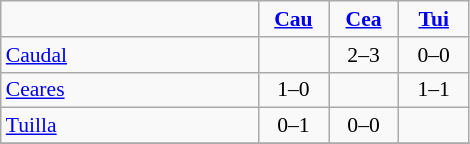<table style="font-size: 90%; text-align: center" class="wikitable">
<tr>
<td width=165></td>
<td align="center" width=40><strong><a href='#'>Cau</a></strong></td>
<td width=40><strong><a href='#'>Cea</a></strong></td>
<td width=40><strong><a href='#'>Tui</a></strong></td>
</tr>
<tr>
<td align=left><a href='#'>Caudal</a></td>
<td></td>
<td> 2–3</td>
<td> 0–0</td>
</tr>
<tr>
<td align=left><a href='#'>Ceares</a></td>
<td> 1–0</td>
<td></td>
<td> 1–1</td>
</tr>
<tr>
<td align=left><a href='#'>Tuilla</a></td>
<td> 0–1</td>
<td> 0–0</td>
<td></td>
</tr>
<tr>
</tr>
</table>
